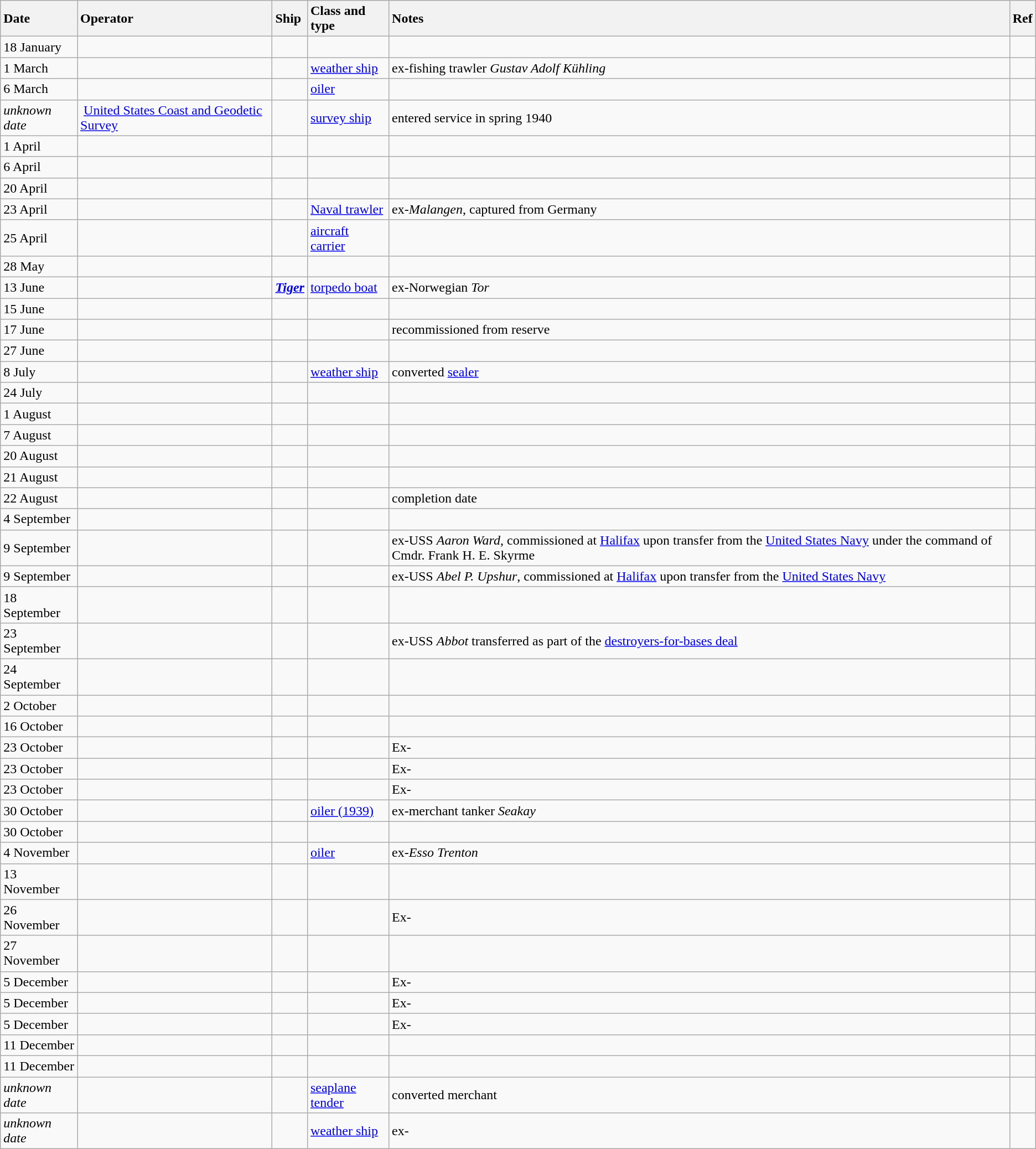<table class="wikitable nowraplinks sortable">
<tr>
<th style="text-align: left;">Date</th>
<th style="text-align: left;">Operator</th>
<th style="text-align: left;">Ship</th>
<th style="text-align: left;">Class and type</th>
<th style="text-align: left;">Notes</th>
<th style="text-align: left;">Ref</th>
</tr>
<tr>
<td>18 January</td>
<td></td>
<td><strong></strong></td>
<td></td>
<td></td>
<td></td>
</tr>
<tr>
<td>1 March</td>
<td></td>
<td><strong></strong></td>
<td><a href='#'>weather ship</a></td>
<td>ex-fishing trawler <em>Gustav Adolf Kühling</em></td>
<td></td>
</tr>
<tr>
<td>6 March</td>
<td></td>
<td><strong></strong></td>
<td> <a href='#'>oiler</a></td>
<td></td>
<td></td>
</tr>
<tr>
<td><em>unknown date</em></td>
<td> <a href='#'>United States Coast and Geodetic Survey</a></td>
<td><strong></strong></td>
<td><a href='#'>survey ship</a></td>
<td>entered service in spring 1940</td>
<td></td>
</tr>
<tr>
<td>1 April</td>
<td></td>
<td><strong></strong></td>
<td></td>
<td></td>
<td></td>
</tr>
<tr>
<td>6 April</td>
<td></td>
<td><strong></strong></td>
<td></td>
<td></td>
<td></td>
</tr>
<tr>
<td>20 April</td>
<td></td>
<td><strong></strong></td>
<td></td>
<td></td>
<td></td>
</tr>
<tr>
<td>23 April</td>
<td></td>
<td><strong></strong></td>
<td><a href='#'>Naval trawler</a></td>
<td>ex-<em>Malangen</em>, captured from Germany</td>
<td></td>
</tr>
<tr>
<td>25 April</td>
<td></td>
<td><strong></strong></td>
<td><a href='#'>aircraft carrier</a></td>
<td></td>
<td></td>
</tr>
<tr>
<td>28 May</td>
<td></td>
<td><strong></strong></td>
<td></td>
<td></td>
<td></td>
</tr>
<tr>
<td>13 June</td>
<td></td>
<td><strong><a href='#'><em>Tiger</em></a></strong></td>
<td><a href='#'>torpedo boat</a></td>
<td>ex-Norwegian  <em>Tor</em></td>
<td></td>
</tr>
<tr>
<td>15 June</td>
<td></td>
<td><strong></strong></td>
<td></td>
<td></td>
<td></td>
</tr>
<tr>
<td>17 June</td>
<td></td>
<td><strong></strong></td>
<td></td>
<td>recommissioned from reserve</td>
<td></td>
</tr>
<tr>
<td>27 June</td>
<td></td>
<td><strong></strong></td>
<td></td>
<td></td>
<td></td>
</tr>
<tr>
<td>8 July</td>
<td></td>
<td><strong></strong></td>
<td><a href='#'>weather ship</a></td>
<td>converted <a href='#'>sealer</a></td>
<td></td>
</tr>
<tr>
<td>24 July</td>
<td></td>
<td><strong></strong></td>
<td></td>
<td></td>
<td></td>
</tr>
<tr>
<td>1 August</td>
<td></td>
<td><strong></strong></td>
<td></td>
<td></td>
<td></td>
</tr>
<tr>
<td>7 August</td>
<td></td>
<td><strong></strong></td>
<td></td>
<td></td>
<td></td>
</tr>
<tr>
<td>20 August</td>
<td></td>
<td><strong></strong></td>
<td></td>
<td></td>
<td></td>
</tr>
<tr>
<td>21 August</td>
<td></td>
<td><strong></strong></td>
<td></td>
<td></td>
<td></td>
</tr>
<tr>
<td>22 August</td>
<td></td>
<td><strong></strong></td>
<td></td>
<td>completion date</td>
<td></td>
</tr>
<tr>
<td>4 September</td>
<td></td>
<td><strong></strong></td>
<td></td>
<td></td>
<td></td>
</tr>
<tr>
<td>9 September</td>
<td></td>
<td><strong></strong></td>
<td></td>
<td>ex-USS <em>Aaron Ward</em>, commissioned at <a href='#'>Halifax</a> upon transfer from the <a href='#'>United States Navy</a> under the command of Cmdr. Frank H. E. Skyrme</td>
<td></td>
</tr>
<tr>
<td>9 September</td>
<td></td>
<td><strong></strong></td>
<td></td>
<td>ex-USS <em>Abel P. Upshur</em>, commissioned at <a href='#'>Halifax</a> upon transfer from the <a href='#'>United States Navy</a></td>
<td></td>
</tr>
<tr>
<td>18 September</td>
<td></td>
<td><strong></strong></td>
<td></td>
<td></td>
<td></td>
</tr>
<tr>
<td>23 September</td>
<td></td>
<td><strong></strong></td>
<td></td>
<td>ex-USS <em>Abbot</em> transferred as part of the <a href='#'>destroyers-for-bases deal</a></td>
<td></td>
</tr>
<tr>
<td>24 September</td>
<td></td>
<td><strong></strong></td>
<td></td>
<td></td>
<td></td>
</tr>
<tr>
<td>2 October</td>
<td></td>
<td><strong></strong></td>
<td></td>
<td></td>
<td></td>
</tr>
<tr>
<td>16 October</td>
<td></td>
<td><strong></strong></td>
<td></td>
<td></td>
<td></td>
</tr>
<tr>
<td>23 October</td>
<td></td>
<td><strong></strong></td>
<td></td>
<td>Ex-</td>
<td></td>
</tr>
<tr>
<td>23 October</td>
<td></td>
<td><strong></strong></td>
<td></td>
<td>Ex-</td>
<td></td>
</tr>
<tr>
<td>23 October</td>
<td></td>
<td><strong></strong></td>
<td></td>
<td>Ex-</td>
<td></td>
</tr>
<tr>
<td>30 October</td>
<td></td>
<td><strong></strong></td>
<td> <a href='#'>oiler (1939)</a></td>
<td>ex-merchant tanker <em>Seakay</em></td>
<td></td>
</tr>
<tr>
<td>30 October</td>
<td></td>
<td><strong></strong></td>
<td></td>
<td></td>
<td></td>
</tr>
<tr>
<td>4 November</td>
<td></td>
<td><strong></strong></td>
<td> <a href='#'>oiler</a></td>
<td>ex-<em>Esso Trenton</em></td>
<td></td>
</tr>
<tr>
<td>13 November</td>
<td></td>
<td><strong></strong></td>
<td></td>
<td></td>
<td></td>
</tr>
<tr>
<td>26 November</td>
<td></td>
<td><strong></strong></td>
<td></td>
<td>Ex-</td>
<td></td>
</tr>
<tr>
<td>27 November</td>
<td></td>
<td><strong></strong></td>
<td></td>
<td></td>
<td></td>
</tr>
<tr>
<td>5 December</td>
<td></td>
<td><strong></strong></td>
<td></td>
<td>Ex-</td>
<td></td>
</tr>
<tr>
<td>5 December</td>
<td></td>
<td><strong></strong></td>
<td></td>
<td>Ex-</td>
<td></td>
</tr>
<tr>
<td>5 December</td>
<td></td>
<td><strong></strong></td>
<td></td>
<td>Ex-</td>
<td></td>
</tr>
<tr>
<td>11 December</td>
<td></td>
<td><strong></strong></td>
<td></td>
<td></td>
<td></td>
</tr>
<tr>
<td>11 December</td>
<td></td>
<td><strong></strong></td>
<td></td>
<td></td>
<td></td>
</tr>
<tr>
<td><em>unknown date</em></td>
<td></td>
<td><strong></strong></td>
<td><a href='#'>seaplane tender</a></td>
<td>converted merchant</td>
<td></td>
</tr>
<tr>
<td><em>unknown date</em></td>
<td></td>
<td><strong></strong></td>
<td><a href='#'>weather ship</a></td>
<td>ex-</td>
<td></td>
</tr>
</table>
